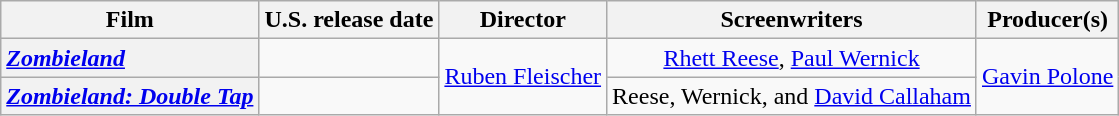<table class="wikitable" style="text-align:center">
<tr>
<th>Film</th>
<th>U.S. release date</th>
<th>Director</th>
<th>Screenwriters</th>
<th>Producer(s)</th>
</tr>
<tr>
<th scope="row" style="text-align:left"><em><a href='#'>Zombieland</a></em></th>
<td style="text-align:left;"></td>
<td rowspan="2"><a href='#'>Ruben Fleischer</a></td>
<td><a href='#'>Rhett Reese</a>, <a href='#'>Paul Wernick</a></td>
<td rowspan="2"><a href='#'>Gavin Polone</a></td>
</tr>
<tr>
<th scope="row" style="text-align:left"><em><a href='#'>Zombieland: Double Tap</a></em></th>
<td style="text-align:left;"></td>
<td>Reese, Wernick, and <a href='#'>David Callaham</a></td>
</tr>
</table>
